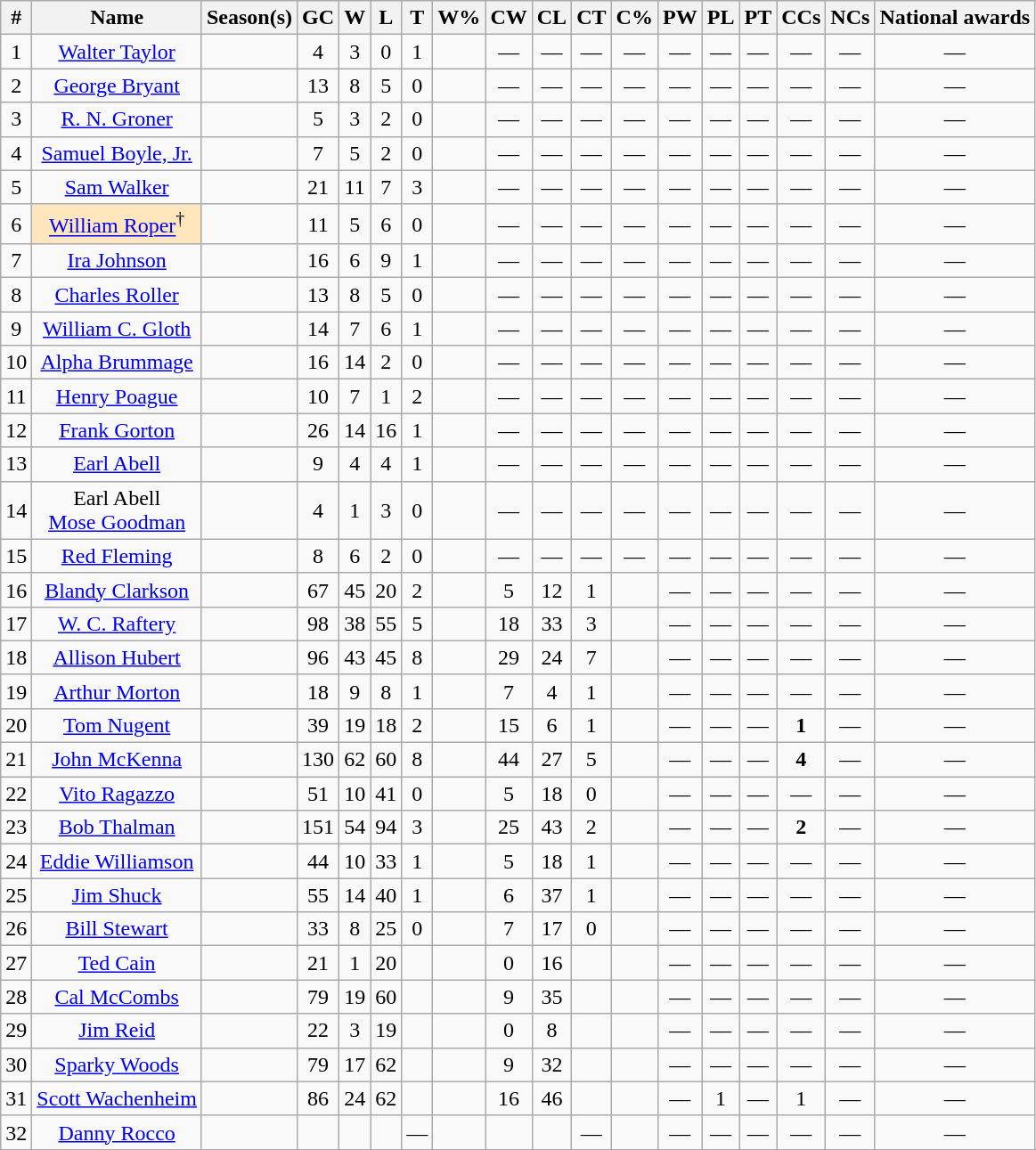<table class="wikitable sortable">
<tr>
<th>#</th>
<th>Name</th>
<th>Season(s)</th>
<th>GC</th>
<th>W</th>
<th>L</th>
<th>T</th>
<th>W%</th>
<th>CW</th>
<th>CL</th>
<th>CT</th>
<th>C%</th>
<th>PW</th>
<th>PL</th>
<th>PT</th>
<th>CCs</th>
<th>NCs</th>
<th class="unsortable">National awards</th>
</tr>
<tr>
<td align="center">1</td>
<td align="center"><a href='#'>Walter Taylor</a></td>
<td align="center"></td>
<td align="center">4</td>
<td align="center">3</td>
<td align="center">0</td>
<td align="center">1</td>
<td align="center"></td>
<td align="center">—</td>
<td align="center">—</td>
<td align="center">—</td>
<td align="center">—</td>
<td align="center">—</td>
<td align="center">—</td>
<td align="center">—</td>
<td align="center">—</td>
<td align="center">—</td>
<td align="center">—</td>
</tr>
<tr>
<td align="center">2</td>
<td align="center"><a href='#'>George Bryant</a></td>
<td align="center"></td>
<td align="center">13</td>
<td align="center">8</td>
<td align="center">5</td>
<td align="center">0</td>
<td align="center"></td>
<td align="center">—</td>
<td align="center">—</td>
<td align="center">—</td>
<td align="center">—</td>
<td align="center">—</td>
<td align="center">—</td>
<td align="center">—</td>
<td align="center">—</td>
<td align="center">—</td>
<td align="center">—</td>
</tr>
<tr>
<td align="center">3</td>
<td align="center"><a href='#'>R. N. Groner</a></td>
<td align="center"></td>
<td align="center">5</td>
<td align="center">3</td>
<td align="center">2</td>
<td align="center">0</td>
<td align="center"></td>
<td align="center">—</td>
<td align="center">—</td>
<td align="center">—</td>
<td align="center">—</td>
<td align="center">—</td>
<td align="center">—</td>
<td align="center">—</td>
<td align="center">—</td>
<td align="center">—</td>
<td align="center">—</td>
</tr>
<tr>
<td align="center">4</td>
<td align="center"><a href='#'>Samuel Boyle, Jr.</a></td>
<td align="center"></td>
<td align="center">7</td>
<td align="center">5</td>
<td align="center">2</td>
<td align="center">0</td>
<td align="center"></td>
<td align="center">—</td>
<td align="center">—</td>
<td align="center">—</td>
<td align="center">—</td>
<td align="center">—</td>
<td align="center">—</td>
<td align="center">—</td>
<td align="center">—</td>
<td align="center">—</td>
<td align="center">—</td>
</tr>
<tr>
<td align="center">5</td>
<td align="center"><a href='#'>Sam Walker</a></td>
<td align="center"></td>
<td align="center">21</td>
<td align="center">11</td>
<td align="center">7</td>
<td align="center">3</td>
<td align="center"></td>
<td align="center">—</td>
<td align="center">—</td>
<td align="center">—</td>
<td align="center">—</td>
<td align="center">—</td>
<td align="center">—</td>
<td align="center">—</td>
<td align="center">—</td>
<td align="center">—</td>
<td align="center">—</td>
</tr>
<tr>
<td align="center">6</td>
<td align="center" bgcolor="#FFE6BD"><a href='#'>William Roper</a><sup>†</sup></td>
<td align="center"></td>
<td align="center">11</td>
<td align="center">5</td>
<td align="center">6</td>
<td align="center">0</td>
<td align="center"></td>
<td align="center">—</td>
<td align="center">—</td>
<td align="center">—</td>
<td align="center">—</td>
<td align="center">—</td>
<td align="center">—</td>
<td align="center">—</td>
<td align="center">—</td>
<td align="center">—</td>
<td align="center">—</td>
</tr>
<tr>
<td align="center">7</td>
<td align="center"><a href='#'>Ira Johnson</a></td>
<td align="center"></td>
<td align="center">16</td>
<td align="center">6</td>
<td align="center">9</td>
<td align="center">1</td>
<td align="center"></td>
<td align="center">—</td>
<td align="center">—</td>
<td align="center">—</td>
<td align="center">—</td>
<td align="center">—</td>
<td align="center">—</td>
<td align="center">—</td>
<td align="center">—</td>
<td align="center">—</td>
<td align="center">—</td>
</tr>
<tr>
<td align="center">8</td>
<td align="center"><a href='#'>Charles Roller</a></td>
<td align="center"></td>
<td align="center">13</td>
<td align="center">8</td>
<td align="center">5</td>
<td align="center">0</td>
<td align="center"></td>
<td align="center">—</td>
<td align="center">—</td>
<td align="center">—</td>
<td align="center">—</td>
<td align="center">—</td>
<td align="center">—</td>
<td align="center">—</td>
<td align="center">—</td>
<td align="center">—</td>
<td align="center">—</td>
</tr>
<tr>
<td align="center">9</td>
<td align="center"><a href='#'>William C. Gloth</a></td>
<td align="center"></td>
<td align="center">14</td>
<td align="center">7</td>
<td align="center">6</td>
<td align="center">1</td>
<td align="center"></td>
<td align="center">—</td>
<td align="center">—</td>
<td align="center">—</td>
<td align="center">—</td>
<td align="center">—</td>
<td align="center">—</td>
<td align="center">—</td>
<td align="center">—</td>
<td align="center">—</td>
<td align="center">—</td>
</tr>
<tr>
<td align="center">10</td>
<td align="center"><a href='#'>Alpha Brummage</a></td>
<td align="center"></td>
<td align="center">16</td>
<td align="center">14</td>
<td align="center">2</td>
<td align="center">0</td>
<td align="center"></td>
<td align="center">—</td>
<td align="center">—</td>
<td align="center">—</td>
<td align="center">—</td>
<td align="center">—</td>
<td align="center">—</td>
<td align="center">—</td>
<td align="center">—</td>
<td align="center">—</td>
<td align="center">—</td>
</tr>
<tr>
<td align="center">11</td>
<td align="center"><a href='#'>Henry Poague</a></td>
<td align="center"></td>
<td align="center">10</td>
<td align="center">7</td>
<td align="center">1</td>
<td align="center">2</td>
<td align="center"></td>
<td align="center">—</td>
<td align="center">—</td>
<td align="center">—</td>
<td align="center">—</td>
<td align="center">—</td>
<td align="center">—</td>
<td align="center">—</td>
<td align="center">—</td>
<td align="center">—</td>
<td align="center">—</td>
</tr>
<tr>
<td align="center">12</td>
<td align="center"><a href='#'>Frank Gorton</a></td>
<td align="center"></td>
<td align="center">26</td>
<td align="center">14</td>
<td align="center">16</td>
<td align="center">1</td>
<td align="center"></td>
<td align="center">—</td>
<td align="center">—</td>
<td align="center">—</td>
<td align="center">—</td>
<td align="center">—</td>
<td align="center">—</td>
<td align="center">—</td>
<td align="center">—</td>
<td align="center">—</td>
<td align="center">—</td>
</tr>
<tr>
<td align="center">13</td>
<td align="center"><a href='#'>Earl Abell</a></td>
<td align="center"></td>
<td align="center">9</td>
<td align="center">4</td>
<td align="center">4</td>
<td align="center">1</td>
<td align="center"></td>
<td align="center">—</td>
<td align="center">—</td>
<td align="center">—</td>
<td align="center">—</td>
<td align="center">—</td>
<td align="center">—</td>
<td align="center">—</td>
<td align="center">—</td>
<td align="center">—</td>
<td align="center">—</td>
</tr>
<tr>
<td align="center">14</td>
<td align="center">Earl Abell<br><a href='#'>Mose Goodman</a></td>
<td align="center"></td>
<td align="center">4</td>
<td align="center">1</td>
<td align="center">3</td>
<td align="center">0</td>
<td align="center"></td>
<td align="center">—</td>
<td align="center">—</td>
<td align="center">—</td>
<td align="center">—</td>
<td align="center">—</td>
<td align="center">—</td>
<td align="center">—</td>
<td align="center">—</td>
<td align="center">—</td>
<td align="center">—</td>
</tr>
<tr>
<td align="center">15</td>
<td align="center"><a href='#'>Red Fleming</a></td>
<td align="center"></td>
<td align="center">8</td>
<td align="center">6</td>
<td align="center">2</td>
<td align="center">0</td>
<td align="center"></td>
<td align="center">—</td>
<td align="center">—</td>
<td align="center">—</td>
<td align="center">—</td>
<td align="center">—</td>
<td align="center">—</td>
<td align="center">—</td>
<td align="center">—</td>
<td align="center">—</td>
<td align="center">—</td>
</tr>
<tr>
<td align="center">16</td>
<td align="center"><a href='#'>Blandy Clarkson</a></td>
<td align="center"></td>
<td align="center">67</td>
<td align="center">45</td>
<td align="center">20</td>
<td align="center">2</td>
<td align="center"></td>
<td align="center">5</td>
<td align="center">12</td>
<td align="center">1</td>
<td align="center"></td>
<td align="center">—</td>
<td align="center">—</td>
<td align="center">—</td>
<td align="center">—</td>
<td align="center">—</td>
<td align="center">—</td>
</tr>
<tr>
<td align="center">17</td>
<td align="center"><a href='#'>W. C. Raftery</a></td>
<td align="center"></td>
<td align="center">98</td>
<td align="center">38</td>
<td align="center">55</td>
<td align="center">5</td>
<td align="center"></td>
<td align="center">18</td>
<td align="center">33</td>
<td align="center">3</td>
<td align="center"></td>
<td align="center">—</td>
<td align="center">—</td>
<td align="center">—</td>
<td align="center">—</td>
<td align="center">—</td>
<td align="center">—</td>
</tr>
<tr>
<td align="center">18</td>
<td align="center"><a href='#'>Allison Hubert</a></td>
<td align="center"></td>
<td align="center">96</td>
<td align="center">43</td>
<td align="center">45</td>
<td align="center">8</td>
<td align="center"></td>
<td align="center">29</td>
<td align="center">24</td>
<td align="center">7</td>
<td align="center"></td>
<td align="center">—</td>
<td align="center">—</td>
<td align="center">—</td>
<td align="center">—</td>
<td align="center">—</td>
<td align="center">—</td>
</tr>
<tr>
<td align="center">19</td>
<td align="center"><a href='#'>Arthur Morton</a></td>
<td align="center"></td>
<td align="center">18</td>
<td align="center">9</td>
<td align="center">8</td>
<td align="center">1</td>
<td align="center"></td>
<td align="center">7</td>
<td align="center">4</td>
<td align="center">1</td>
<td align="center"></td>
<td align="center">—</td>
<td align="center">—</td>
<td align="center">—</td>
<td align="center">—</td>
<td align="center">—</td>
<td align="center">—</td>
</tr>
<tr>
<td align="center">20</td>
<td align="center"><a href='#'>Tom Nugent</a></td>
<td align="center"></td>
<td align="center">39</td>
<td align="center">19</td>
<td align="center">18</td>
<td align="center">2</td>
<td align="center"></td>
<td align="center">15</td>
<td align="center">6</td>
<td align="center">1</td>
<td align="center"></td>
<td align="center">—</td>
<td align="center">—</td>
<td align="center">—</td>
<td align="center"><strong>1</strong></td>
<td align="center">—</td>
<td align="center">—</td>
</tr>
<tr>
<td align="center">21</td>
<td align="center"><a href='#'>John McKenna</a></td>
<td align="center"></td>
<td align="center">130</td>
<td align="center">62</td>
<td align="center">60</td>
<td align="center">8</td>
<td align="center"></td>
<td align="center">44</td>
<td align="center">27</td>
<td align="center">5</td>
<td align="center"></td>
<td align="center">—</td>
<td align="center">—</td>
<td align="center">—</td>
<td align="center"><strong>4</strong></td>
<td align="center">—</td>
<td align="center">—</td>
</tr>
<tr>
<td align="center">22</td>
<td align="center"><a href='#'>Vito Ragazzo</a></td>
<td align="center"></td>
<td align="center">51</td>
<td align="center">10</td>
<td align="center">41</td>
<td align="center">0</td>
<td align="center"></td>
<td align="center">5</td>
<td align="center">18</td>
<td align="center">0</td>
<td align="center"></td>
<td align="center">—</td>
<td align="center">—</td>
<td align="center">—</td>
<td align="center">—</td>
<td align="center">—</td>
<td align="center">—</td>
</tr>
<tr>
<td align="center">23</td>
<td align="center"><a href='#'>Bob Thalman</a></td>
<td align="center"></td>
<td align="center">151</td>
<td align="center">54</td>
<td align="center">94</td>
<td align="center">3</td>
<td align="center"></td>
<td align="center">25</td>
<td align="center">43</td>
<td align="center">2</td>
<td align="center"></td>
<td align="center">—</td>
<td align="center">—</td>
<td align="center">—</td>
<td align="center"><strong>2</strong></td>
<td align="center">—</td>
<td align="center">—</td>
</tr>
<tr>
<td align="center">24</td>
<td align="center"><a href='#'>Eddie Williamson</a></td>
<td align="center"></td>
<td align="center">44</td>
<td align="center">10</td>
<td align="center">33</td>
<td align="center">1</td>
<td align="center"></td>
<td align="center">5</td>
<td align="center">18</td>
<td align="center">1</td>
<td align="center"></td>
<td align="center">—</td>
<td align="center">—</td>
<td align="center">—</td>
<td align="center">—</td>
<td align="center">—</td>
<td align="center">—</td>
</tr>
<tr>
<td align="center">25</td>
<td align="center"><a href='#'>Jim Shuck</a></td>
<td align="center"></td>
<td align="center">55</td>
<td align="center">14</td>
<td align="center">40</td>
<td align="center">1</td>
<td align="center"></td>
<td align="center">6</td>
<td align="center">37</td>
<td align="center">1</td>
<td align="center"></td>
<td align="center">—</td>
<td align="center">—</td>
<td align="center">—</td>
<td align="center">—</td>
<td align="center">—</td>
<td align="center">—</td>
</tr>
<tr>
<td align="center">26</td>
<td align="center"><a href='#'>Bill Stewart</a></td>
<td align="center"></td>
<td align="center">33</td>
<td align="center">8</td>
<td align="center">25</td>
<td align="center">0</td>
<td align="center"></td>
<td align="center">7</td>
<td align="center">17</td>
<td align="center">0</td>
<td align="center"></td>
<td align="center">—</td>
<td align="center">—</td>
<td align="center">—</td>
<td align="center">—</td>
<td align="center">—</td>
<td align="center">—</td>
</tr>
<tr>
<td align="center">27</td>
<td align="center"><a href='#'>Ted Cain</a></td>
<td align="center"></td>
<td align="center">21</td>
<td align="center">1</td>
<td align="center">20</td>
<td align="center"></td>
<td align="center"></td>
<td align="center">0</td>
<td align="center">16</td>
<td align="center"></td>
<td align="center"></td>
<td align="center">—</td>
<td align="center">—</td>
<td align="center">—</td>
<td align="center">—</td>
<td align="center">—</td>
<td align="center">—</td>
</tr>
<tr>
<td align="center">28</td>
<td align="center"><a href='#'>Cal McCombs</a></td>
<td align="center"></td>
<td align="center">79</td>
<td align="center">19</td>
<td align="center">60</td>
<td align="center"></td>
<td align="center"></td>
<td align="center">9</td>
<td align="center">35</td>
<td align="center"></td>
<td align="center"></td>
<td align="center">—</td>
<td align="center">—</td>
<td align="center">—</td>
<td align="center">—</td>
<td align="center">—</td>
<td align="center">—</td>
</tr>
<tr>
<td align="center">29</td>
<td align="center"><a href='#'>Jim Reid</a></td>
<td align="center"></td>
<td align="center">22</td>
<td align="center">3</td>
<td align="center">19</td>
<td align="center"></td>
<td align="center"></td>
<td align="center">0</td>
<td align="center">8</td>
<td align="center"></td>
<td align="center"></td>
<td align="center">—</td>
<td align="center">—</td>
<td align="center">—</td>
<td align="center">—</td>
<td align="center">—</td>
<td align="center">—</td>
</tr>
<tr>
<td align="center">30</td>
<td align="center"><a href='#'>Sparky Woods</a></td>
<td align="center"></td>
<td align="center">79</td>
<td align="center">17</td>
<td align="center">62</td>
<td align="center"></td>
<td align="center"></td>
<td align="center">9</td>
<td align="center">32</td>
<td align="center"></td>
<td align="center"></td>
<td align="center">—</td>
<td align="center">—</td>
<td align="center">—</td>
<td align="center">—</td>
<td align="center">—</td>
<td align="center">—</td>
</tr>
<tr>
<td align="center">31</td>
<td align="center"><a href='#'>Scott Wachenheim</a></td>
<td align="center"></td>
<td align="center">86</td>
<td align="center">24</td>
<td align="center">62</td>
<td align="center"></td>
<td align="center"></td>
<td align="center">16</td>
<td align="center">46</td>
<td align="center"></td>
<td align="center"></td>
<td align="center">—</td>
<td align="center">1</td>
<td align="center">—</td>
<td align="center">1</td>
<td align="center">—</td>
<td align="center">—</td>
</tr>
<tr>
<td align="center">32</td>
<td align="center"><a href='#'>Danny Rocco</a></td>
<td align="center"></td>
<td align="center"></td>
<td align="center"></td>
<td align="center"></td>
<td align="center">—</td>
<td align="center"></td>
<td align="center"></td>
<td align="center"></td>
<td align="center">—</td>
<td align="center"></td>
<td align="center">—</td>
<td align="center">—</td>
<td align="center">—</td>
<td align="center">—</td>
<td align="center">—</td>
<td align="center">—</td>
</tr>
<tr>
</tr>
</table>
